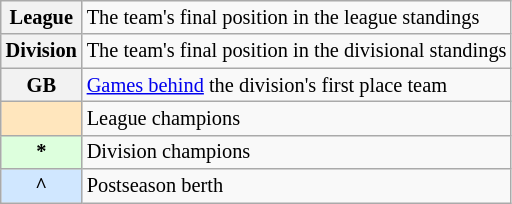<table class="wikitable plainrowheaders" style="font-size:85%">
<tr>
<th scope="row" style="text-align:center"><strong>League</strong></th>
<td>The team's final position in the league standings</td>
</tr>
<tr>
<th scope="row" style="text-align:center"><strong>Division</strong></th>
<td>The team's final position in the divisional standings</td>
</tr>
<tr>
<th scope="row" style="text-align:center"><strong>GB</strong></th>
<td><a href='#'>Games behind</a> the division's first place team</td>
</tr>
<tr>
<th scope="row" style="text-align:center; background-color:#FFE6BD"></th>
<td>League champions</td>
</tr>
<tr>
<th scope="row" style="text-align:center; background-color:#DDFFDD">*</th>
<td>Division champions</td>
</tr>
<tr>
<th scope="row" style="text-align:center; background-color:#D0E7FF">^</th>
<td>Postseason berth</td>
</tr>
</table>
